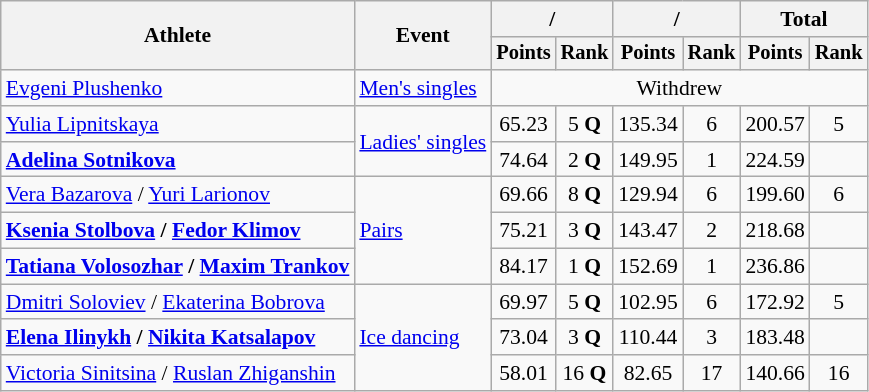<table class="wikitable" style="font-size:90%">
<tr>
<th rowspan="2">Athlete</th>
<th rowspan="2">Event</th>
<th colspan="2">/</th>
<th colspan="2">/</th>
<th colspan="2">Total</th>
</tr>
<tr style="font-size:95%">
<th>Points</th>
<th>Rank</th>
<th>Points</th>
<th>Rank</th>
<th>Points</th>
<th>Rank</th>
</tr>
<tr align=center>
<td align=left><a href='#'>Evgeni Plushenko</a></td>
<td align=left><a href='#'>Men's singles</a></td>
<td colspan=6>Withdrew</td>
</tr>
<tr align=center>
<td align=left><a href='#'>Yulia Lipnitskaya</a></td>
<td align=left rowspan=2><a href='#'>Ladies' singles</a></td>
<td>65.23</td>
<td>5 <strong>Q</strong></td>
<td>135.34</td>
<td>6</td>
<td>200.57</td>
<td>5</td>
</tr>
<tr align=center>
<td align=left><strong><a href='#'>Adelina Sotnikova</a></strong></td>
<td>74.64</td>
<td>2 <strong>Q</strong></td>
<td>149.95</td>
<td>1</td>
<td>224.59</td>
<td></td>
</tr>
<tr align=center>
<td align=left><a href='#'>Vera Bazarova</a> / <a href='#'>Yuri Larionov</a></td>
<td align=left rowspan=3><a href='#'>Pairs</a></td>
<td>69.66</td>
<td>8 <strong>Q</strong></td>
<td>129.94</td>
<td>6</td>
<td>199.60</td>
<td>6</td>
</tr>
<tr align=center>
<td align=left><strong><a href='#'>Ksenia Stolbova</a> / <a href='#'>Fedor Klimov</a></strong></td>
<td>75.21</td>
<td>3 <strong>Q</strong></td>
<td>143.47</td>
<td>2</td>
<td>218.68</td>
<td></td>
</tr>
<tr align=center>
<td align=left><strong><a href='#'>Tatiana Volosozhar</a> / <a href='#'>Maxim Trankov</a></strong></td>
<td>84.17</td>
<td>1 <strong>Q</strong></td>
<td>152.69</td>
<td>1</td>
<td>236.86</td>
<td></td>
</tr>
<tr align=center>
<td align=left><a href='#'>Dmitri Soloviev</a> / <a href='#'>Ekaterina Bobrova</a></td>
<td align=left rowspan=3><a href='#'>Ice dancing</a></td>
<td>69.97</td>
<td>5 <strong>Q</strong></td>
<td>102.95</td>
<td>6</td>
<td>172.92</td>
<td>5</td>
</tr>
<tr align=center>
<td align=left><strong><a href='#'>Elena Ilinykh</a> / <a href='#'>Nikita Katsalapov</a></strong></td>
<td>73.04</td>
<td>3 <strong>Q</strong></td>
<td>110.44</td>
<td>3</td>
<td>183.48</td>
<td></td>
</tr>
<tr align=center>
<td align=left><a href='#'>Victoria Sinitsina</a> / <a href='#'>Ruslan Zhiganshin</a></td>
<td>58.01</td>
<td>16 <strong>Q</strong></td>
<td>82.65</td>
<td>17</td>
<td>140.66</td>
<td>16</td>
</tr>
</table>
